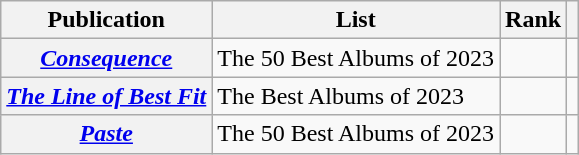<table class="wikitable sortable plainrowheaders">
<tr>
<th scope="col">Publication</th>
<th scope="col">List</th>
<th scope="col" data-sort-type="number">Rank</th>
<th scope="col" class="unsortable"></th>
</tr>
<tr>
<th scope="row"><em><a href='#'>Consequence</a></em></th>
<td>The 50 Best Albums of 2023</td>
<td></td>
<td></td>
</tr>
<tr>
<th scope="row"><em><a href='#'>The Line of Best Fit</a></em></th>
<td>The Best Albums of 2023</td>
<td></td>
<td></td>
</tr>
<tr>
<th scope="row"><em><a href='#'>Paste</a></em></th>
<td>The 50 Best Albums of 2023</td>
<td></td>
<td></td>
</tr>
</table>
